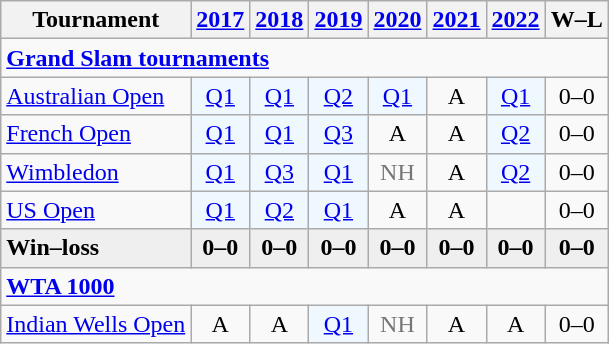<table class="wikitable" style=text-align:center;>
<tr>
<th>Tournament</th>
<th><a href='#'>2017</a></th>
<th><a href='#'>2018</a></th>
<th><a href='#'>2019</a></th>
<th><a href='#'>2020</a></th>
<th><a href='#'>2021</a></th>
<th><a href='#'>2022</a></th>
<th>W–L</th>
</tr>
<tr>
<td align=left colspan="8"><strong><a href='#'>Grand Slam tournaments</a></strong></td>
</tr>
<tr>
<td align=left><a href='#'>Australian Open</a></td>
<td bgcolor=f0f8ff><a href='#'>Q1</a></td>
<td bgcolor=f0f8ff><a href='#'>Q1</a></td>
<td bgcolor=f0f8ff><a href='#'>Q2</a></td>
<td bgcolor=f0f8ff><a href='#'>Q1</a></td>
<td>A</td>
<td bgcolor=f0f8ff><a href='#'>Q1</a></td>
<td>0–0</td>
</tr>
<tr>
<td align=left><a href='#'>French Open</a></td>
<td bgcolor=f0f8ff><a href='#'>Q1</a></td>
<td bgcolor=f0f8ff><a href='#'>Q1</a></td>
<td bgcolor=f0f8ff><a href='#'>Q3</a></td>
<td>A</td>
<td>A</td>
<td bgcolor="#f0f8ff"><a href='#'>Q2</a></td>
<td>0–0</td>
</tr>
<tr>
<td align=left><a href='#'>Wimbledon</a></td>
<td bgcolor=f0f8ff><a href='#'>Q1</a></td>
<td bgcolor=f0f8ff><a href='#'>Q3</a></td>
<td bgcolor=f0f8ff><a href='#'>Q1</a></td>
<td style=color:#767676;>NH</td>
<td>A</td>
<td bgcolor=f0f8ff><a href='#'>Q2</a></td>
<td>0–0</td>
</tr>
<tr>
<td align=left><a href='#'>US Open</a></td>
<td bgcolor=f0f8ff><a href='#'>Q1</a></td>
<td bgcolor=f0f8ff><a href='#'>Q2</a></td>
<td bgcolor=f0f8ff><a href='#'>Q1</a></td>
<td>A</td>
<td>A</td>
<td></td>
<td>0–0</td>
</tr>
<tr style=background:#efefef;font-weight:bold;>
<td align=left>Win–loss</td>
<td>0–0</td>
<td>0–0</td>
<td>0–0</td>
<td>0–0</td>
<td>0–0</td>
<td>0–0</td>
<td>0–0</td>
</tr>
<tr>
<td align=left colspan="8"><strong><a href='#'>WTA 1000</a></strong></td>
</tr>
<tr>
<td align=left><a href='#'>Indian Wells Open</a></td>
<td>A</td>
<td>A</td>
<td bgcolor=f0f8ff><a href='#'>Q1</a></td>
<td style="color:#767676;">NH</td>
<td>A</td>
<td>A</td>
<td>0–0</td>
</tr>
</table>
